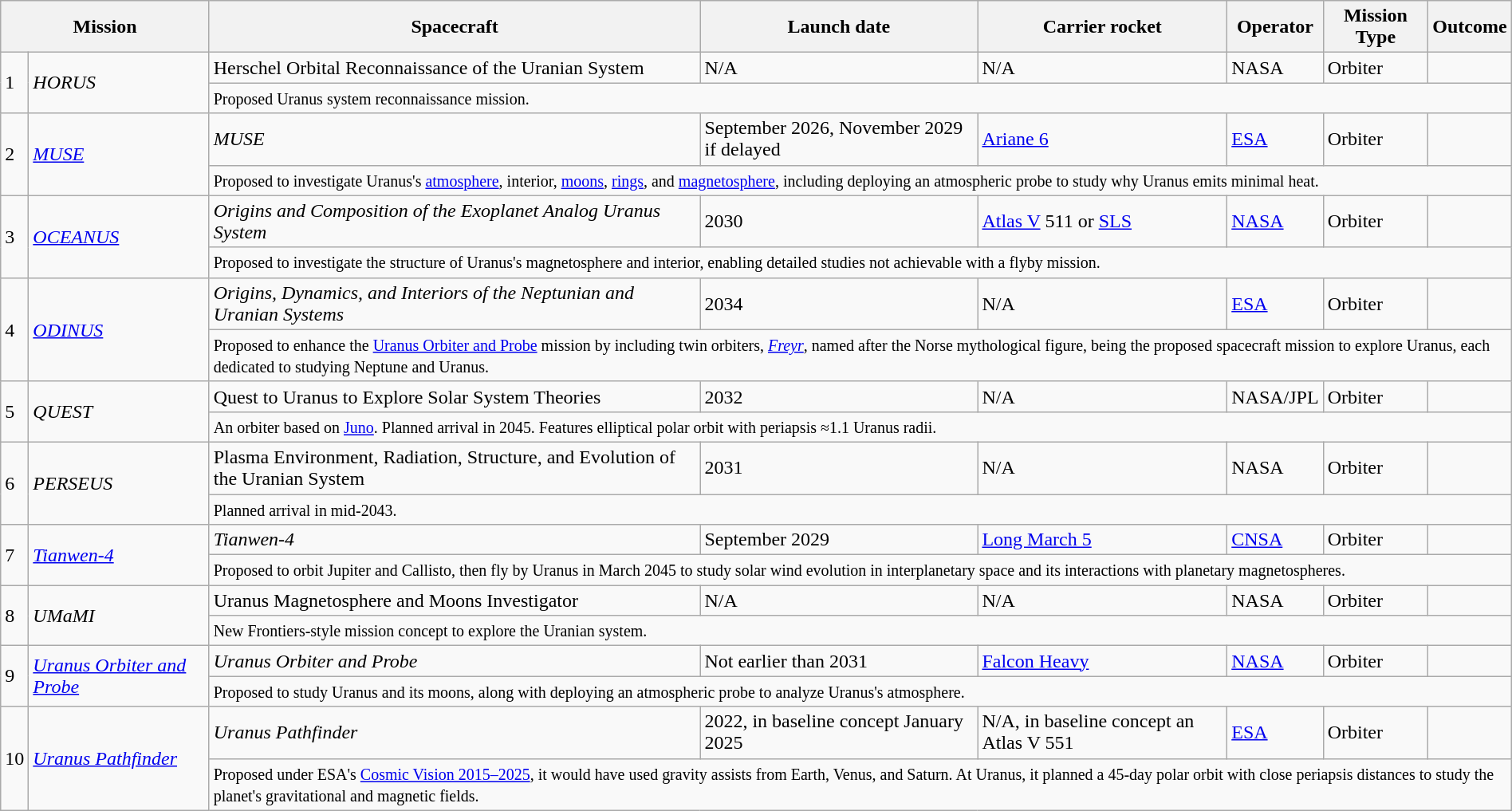<table class="wikitable sortable" style="width:100%">
<tr>
<th colspan="2">Mission</th>
<th>Spacecraft</th>
<th>Launch date</th>
<th>Carrier rocket</th>
<th>Operator</th>
<th>Mission Type</th>
<th>Outcome</th>
</tr>
<tr>
<td rowspan="2">1</td>
<td rowspan="2"><em>HORUS</em></td>
<td>Herschel Orbital Reconnaissance of the Uranian System</td>
<td>N/A</td>
<td>N/A</td>
<td> NASA</td>
<td>Orbiter</td>
<td></td>
</tr>
<tr>
<td colspan="6"><small>Proposed Uranus system reconnaissance mission.</small></td>
</tr>
<tr>
<td rowspan="2">2</td>
<td rowspan="2"><em><a href='#'>MUSE</a></em></td>
<td><em>MUSE</em></td>
<td>September 2026, November 2029 if delayed</td>
<td><a href='#'>Ariane 6</a></td>
<td> <a href='#'>ESA</a></td>
<td>Orbiter</td>
<td></td>
</tr>
<tr>
<td colspan="6"><small>Proposed to investigate Uranus's <a href='#'>atmosphere</a>, interior, <a href='#'>moons</a>, <a href='#'>rings</a>, and <a href='#'>magnetosphere</a>, including deploying an atmospheric probe to study why Uranus emits minimal heat.</small></td>
</tr>
<tr>
<td rowspan="2">3</td>
<td rowspan="2"><em><a href='#'>OCEANUS</a></em></td>
<td><em>Origins and Composition of the Exoplanet Analog Uranus System</em></td>
<td>2030</td>
<td><a href='#'>Atlas V</a> 511 or <a href='#'>SLS</a></td>
<td> <a href='#'>NASA</a></td>
<td>Orbiter</td>
<td></td>
</tr>
<tr>
<td colspan="6"><small>Proposed to investigate the structure of Uranus's magnetosphere and interior, enabling detailed studies not achievable with a flyby mission.</small></td>
</tr>
<tr>
<td rowspan="2">4</td>
<td rowspan="2"><em><a href='#'>ODINUS</a></em></td>
<td><em>Origins, Dynamics, and Interiors of the Neptunian and Uranian Systems</em></td>
<td>2034</td>
<td>N/A</td>
<td> <a href='#'>ESA</a></td>
<td>Orbiter</td>
<td></td>
</tr>
<tr>
<td colspan="6"><small>Proposed to enhance the <a href='#'>Uranus Orbiter and Probe</a> mission by including twin orbiters, <em><a href='#'>Freyr</a></em>, named after the Norse mythological figure, being the proposed spacecraft mission to explore Uranus, each dedicated to studying Neptune and Uranus.</small></td>
</tr>
<tr>
<td rowspan="2">5</td>
<td rowspan="2"><em>QUEST</em></td>
<td>Quest to Uranus to Explore Solar System Theories</td>
<td>2032</td>
<td>N/A</td>
<td> NASA/JPL</td>
<td>Orbiter</td>
<td></td>
</tr>
<tr>
<td colspan="6"><small>An orbiter based on <a href='#'>Juno</a>. Planned arrival in 2045. Features elliptical polar orbit with periapsis ≈1.1 Uranus radii.</small></td>
</tr>
<tr>
<td rowspan="2">6</td>
<td rowspan="2"><em>PERSEUS</em></td>
<td>Plasma Environment, Radiation, Structure, and Evolution of the Uranian System</td>
<td>2031</td>
<td>N/A</td>
<td> NASA</td>
<td>Orbiter</td>
<td></td>
</tr>
<tr>
<td colspan="6"><small>Planned arrival in mid-2043.</small></td>
</tr>
<tr>
<td rowspan="2">7</td>
<td rowspan="2"><em><a href='#'>Tianwen-4</a></em></td>
<td><em>Tianwen-4</em></td>
<td>September 2029</td>
<td><a href='#'>Long March 5</a></td>
<td> <a href='#'>CNSA</a></td>
<td>Orbiter</td>
<td></td>
</tr>
<tr>
<td colspan="6"><small>Proposed to orbit Jupiter and Callisto, then fly by Uranus in March 2045 to study solar wind evolution in interplanetary space and its interactions with planetary magnetospheres.</small></td>
</tr>
<tr>
<td rowspan="2">8</td>
<td rowspan="2"><em>UMaMI</em></td>
<td>Uranus Magnetosphere and Moons Investigator</td>
<td>N/A</td>
<td>N/A</td>
<td> NASA</td>
<td>Orbiter</td>
<td></td>
</tr>
<tr>
<td colspan="6"><small>New Frontiers-style mission concept to explore the Uranian system.</small></td>
</tr>
<tr>
<td rowspan="2">9</td>
<td rowspan="2"><em><a href='#'>Uranus Orbiter and Probe</a></em></td>
<td><em>Uranus Orbiter and Probe</em></td>
<td>Not earlier than 2031</td>
<td><a href='#'>Falcon Heavy</a></td>
<td> <a href='#'>NASA</a></td>
<td>Orbiter</td>
<td></td>
</tr>
<tr>
<td colspan="6"><small>Proposed to study Uranus and its moons, along with deploying an atmospheric probe to analyze Uranus's atmosphere.</small></td>
</tr>
<tr>
<td rowspan="2">10</td>
<td rowspan="2"><em><a href='#'>Uranus Pathfinder</a></em></td>
<td><em>Uranus Pathfinder</em></td>
<td>2022, in baseline concept January 2025</td>
<td>N/A, in baseline concept an Atlas V 551</td>
<td> <a href='#'>ESA</a></td>
<td>Orbiter</td>
<td></td>
</tr>
<tr>
<td colspan="6"><small>Proposed under ESA's <a href='#'>Cosmic Vision 2015–2025</a>, it would have used gravity assists from Earth, Venus, and Saturn. At Uranus, it planned a 45-day polar orbit with close periapsis distances to study the planet's gravitational and magnetic fields.</small></td>
</tr>
</table>
